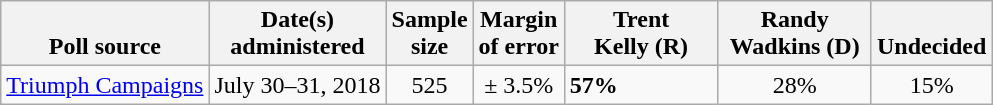<table class="wikitable">
<tr valign= bottom>
<th>Poll source</th>
<th>Date(s)<br>administered</th>
<th>Sample<br>size</th>
<th>Margin<br>of error</th>
<th style="width:95px;">Trent<br>Kelly (R)</th>
<th style="width:95px;">Randy<br>Wadkins (D)</th>
<th>Undecided</th>
</tr>
<tr>
<td><a href='#'>Triumph Campaigns</a></td>
<td align=center>July 30–31, 2018</td>
<td align=center>525</td>
<td align=center>± 3.5%</td>
<td><strong>57%</strong></td>
<td align=center>28%</td>
<td align=center>15%</td>
</tr>
</table>
